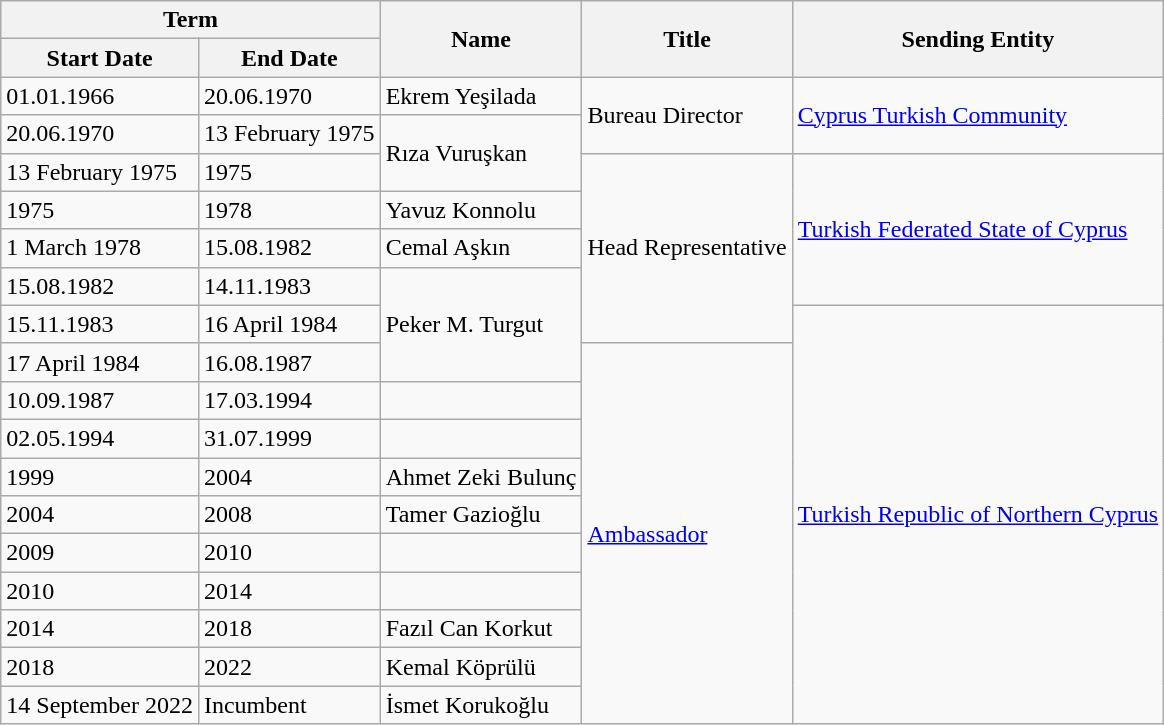<table class="wikitable">
<tr>
<th colspan="2">Term</th>
<th rowspan="2">Name</th>
<th rowspan="2">Title</th>
<th rowspan="2">Sending Entity</th>
</tr>
<tr>
<th>Start Date</th>
<th>End Date</th>
</tr>
<tr>
<td>01.01.1966</td>
<td>20.06.1970</td>
<td>Ekrem Yeşilada</td>
<td rowspan="2">Bureau Director</td>
<td rowspan="2"><a href='#'>Cyprus Turkish Community</a></td>
</tr>
<tr>
<td>20.06.1970</td>
<td>13 February 1975</td>
<td rowspan="2">Rıza Vuruşkan</td>
</tr>
<tr>
<td>13 February 1975</td>
<td>1975</td>
<td rowspan="5">Head Representative</td>
<td rowspan="4"><a href='#'>Turkish Federated State of Cyprus</a></td>
</tr>
<tr>
<td>1975</td>
<td>1978</td>
<td>Yavuz Konnolu</td>
</tr>
<tr>
<td>1 March 1978</td>
<td>15.08.1982</td>
<td>Cemal Aşkın</td>
</tr>
<tr>
<td>15.08.1982</td>
<td>14.11.1983</td>
<td rowspan="3">Peker M. Turgut</td>
</tr>
<tr>
<td>15.11.1983</td>
<td>16 April 1984</td>
<td rowspan="11"><a href='#'>Turkish Republic of Northern Cyprus</a></td>
</tr>
<tr>
<td>17 April 1984</td>
<td>16.08.1987</td>
<td rowspan="10"><a href='#'>Ambassador</a></td>
</tr>
<tr>
<td>10.09.1987</td>
<td>17.03.1994</td>
<td></td>
</tr>
<tr>
<td>02.05.1994</td>
<td>31.07.1999</td>
<td></td>
</tr>
<tr>
<td>1999</td>
<td>2004</td>
<td>Ahmet Zeki Bulunç</td>
</tr>
<tr>
<td>2004</td>
<td>2008</td>
<td>Tamer Gazioğlu</td>
</tr>
<tr>
<td>2009</td>
<td>2010</td>
<td></td>
</tr>
<tr>
<td>2010</td>
<td>2014</td>
<td></td>
</tr>
<tr>
<td>2014</td>
<td>2018</td>
<td>Fazıl Can Korkut</td>
</tr>
<tr>
<td>2018</td>
<td>2022</td>
<td>Kemal Köprülü</td>
</tr>
<tr>
<td>14 September 2022</td>
<td>Incumbent</td>
<td>İsmet Korukoğlu</td>
</tr>
</table>
